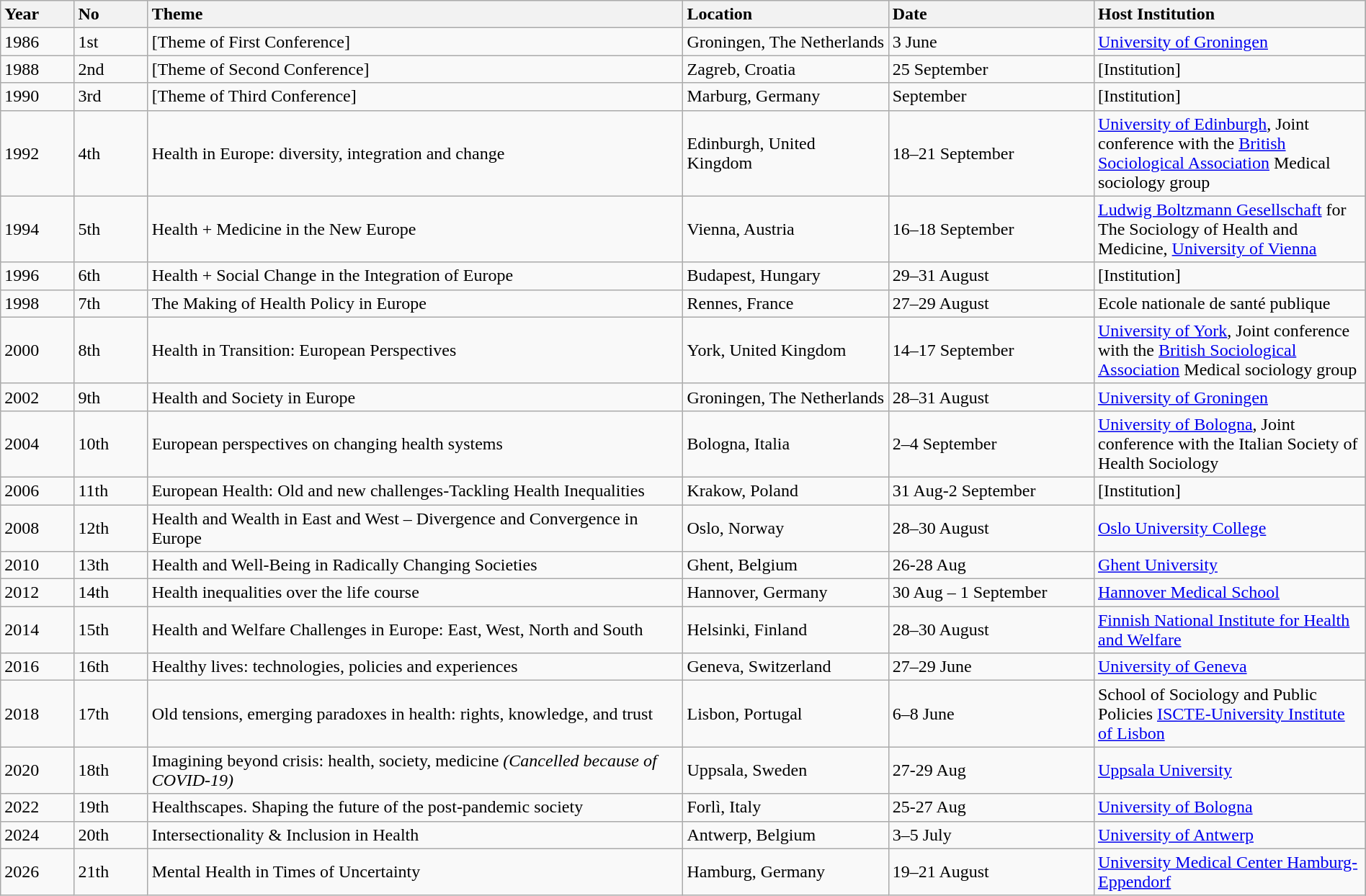<table class="wikitable" style="table-layout:fixed; width:100%;">
<tr>
<th style="text-align:left; width:5%;">Year</th>
<th style="text-align:left; width:5%;">No</th>
<th style="text-align:left; width:40%;">Theme</th>
<th style="text-align:left; width:15%;">Location</th>
<th style="text-align:left; width:15%;">Date</th>
<th style="text-align:left; width:20%;">Host Institution</th>
<th></th>
</tr>
<tr>
<td>1986</td>
<td>1st</td>
<td>[Theme of First Conference]</td>
<td>Groningen, The Netherlands</td>
<td>3 June</td>
<td><a href='#'>University of Groningen</a></td>
</tr>
<tr>
<td>1988</td>
<td>2nd</td>
<td>[Theme of Second Conference]</td>
<td>Zagreb, Croatia</td>
<td>25 September</td>
<td>[Institution]</td>
</tr>
<tr>
<td>1990</td>
<td>3rd</td>
<td>[Theme of Third Conference]</td>
<td>Marburg, Germany</td>
<td>September</td>
<td>[Institution]</td>
</tr>
<tr>
<td>1992</td>
<td>4th</td>
<td>Health in Europe: diversity, integration and change</td>
<td>Edinburgh, United Kingdom</td>
<td>18–21 September</td>
<td><a href='#'>University of Edinburgh</a>, Joint conference with the <a href='#'>British Sociological Association</a> Medical sociology group</td>
</tr>
<tr>
<td>1994</td>
<td>5th</td>
<td>Health + Medicine in the New Europe</td>
<td>Vienna, Austria</td>
<td>16–18 September</td>
<td><a href='#'>Ludwig Boltzmann Gesellschaft</a> for The Sociology of Health and Medicine, <a href='#'>University of Vienna</a></td>
</tr>
<tr>
<td>1996</td>
<td>6th</td>
<td>Health + Social Change in the Integration of Europe</td>
<td>Budapest, Hungary</td>
<td>29–31 August</td>
<td>[Institution]</td>
</tr>
<tr>
<td>1998</td>
<td>7th</td>
<td>The Making of Health Policy in Europe</td>
<td>Rennes, France</td>
<td>27–29 August</td>
<td>Ecole nationale de santé publique</td>
</tr>
<tr>
<td>2000</td>
<td>8th</td>
<td>Health in Transition: European Perspectives</td>
<td>York, United Kingdom</td>
<td>14–17 September</td>
<td><a href='#'>University of York</a>, Joint conference with the <a href='#'>British Sociological Association</a> Medical sociology group</td>
</tr>
<tr>
<td>2002</td>
<td>9th</td>
<td>Health and Society in Europe</td>
<td>Groningen, The Netherlands</td>
<td>28–31 August</td>
<td><a href='#'>University of Groningen</a></td>
</tr>
<tr>
<td>2004</td>
<td>10th</td>
<td>European perspectives on changing health systems</td>
<td>Bologna, Italia</td>
<td>2–4 September</td>
<td><a href='#'>University of Bologna</a>, Joint conference with the Italian Society of Health Sociology</td>
</tr>
<tr>
<td>2006</td>
<td>11th</td>
<td>European Health: Old and new challenges-Tackling Health Inequalities</td>
<td>Krakow, Poland</td>
<td>31 Aug-2 September</td>
<td>[Institution]</td>
</tr>
<tr>
<td>2008</td>
<td>12th</td>
<td>Health and Wealth in East and West – Divergence and Convergence in Europe</td>
<td>Oslo, Norway</td>
<td>28–30 August</td>
<td><a href='#'>Oslo University College</a></td>
</tr>
<tr>
<td>2010</td>
<td>13th</td>
<td>Health and Well-Being in Radically Changing Societies</td>
<td>Ghent, Belgium</td>
<td>26-28 Aug</td>
<td><a href='#'>Ghent University</a></td>
</tr>
<tr>
<td>2012</td>
<td>14th</td>
<td>Health inequalities over the life course</td>
<td>Hannover, Germany</td>
<td>30 Aug – 1 September</td>
<td><a href='#'>Hannover Medical School</a></td>
</tr>
<tr>
<td>2014</td>
<td>15th</td>
<td>Health and Welfare Challenges in Europe: East, West, North and South</td>
<td>Helsinki, Finland</td>
<td>28–30 August</td>
<td><a href='#'>Finnish National Institute for Health and Welfare</a></td>
</tr>
<tr>
<td>2016</td>
<td>16th</td>
<td>Healthy lives: technologies, policies and experiences</td>
<td>Geneva, Switzerland</td>
<td>27–29 June</td>
<td><a href='#'>University of Geneva</a></td>
</tr>
<tr>
<td>2018</td>
<td>17th</td>
<td>Old tensions, emerging paradoxes in health: rights, knowledge, and trust</td>
<td>Lisbon, Portugal</td>
<td>6–8 June</td>
<td>School of Sociology and Public Policies <a href='#'>ISCTE-University Institute of Lisbon</a></td>
</tr>
<tr>
<td>2020</td>
<td>18th</td>
<td>Imagining beyond crisis: health, society, medicine <em>(Cancelled because of COVID-19)</em></td>
<td>Uppsala, Sweden</td>
<td>27-29 Aug</td>
<td><a href='#'>Uppsala University</a></td>
</tr>
<tr>
<td>2022</td>
<td>19th</td>
<td>Healthscapes. Shaping the future of the post-pandemic society </td>
<td>Forlì, Italy</td>
<td>25-27 Aug</td>
<td><a href='#'>University of Bologna</a></td>
</tr>
<tr>
<td>2024</td>
<td>20th</td>
<td>Intersectionality & Inclusion in Health</td>
<td>Antwerp, Belgium</td>
<td>3–5 July</td>
<td><a href='#'>University of Antwerp</a></td>
</tr>
<tr>
<td>2026</td>
<td>21th</td>
<td>Mental Health in Times of Uncertainty</td>
<td>Hamburg, Germany</td>
<td>19–21 August</td>
<td><a href='#'>University Medical Center Hamburg-Eppendorf</a></td>
</tr>
</table>
